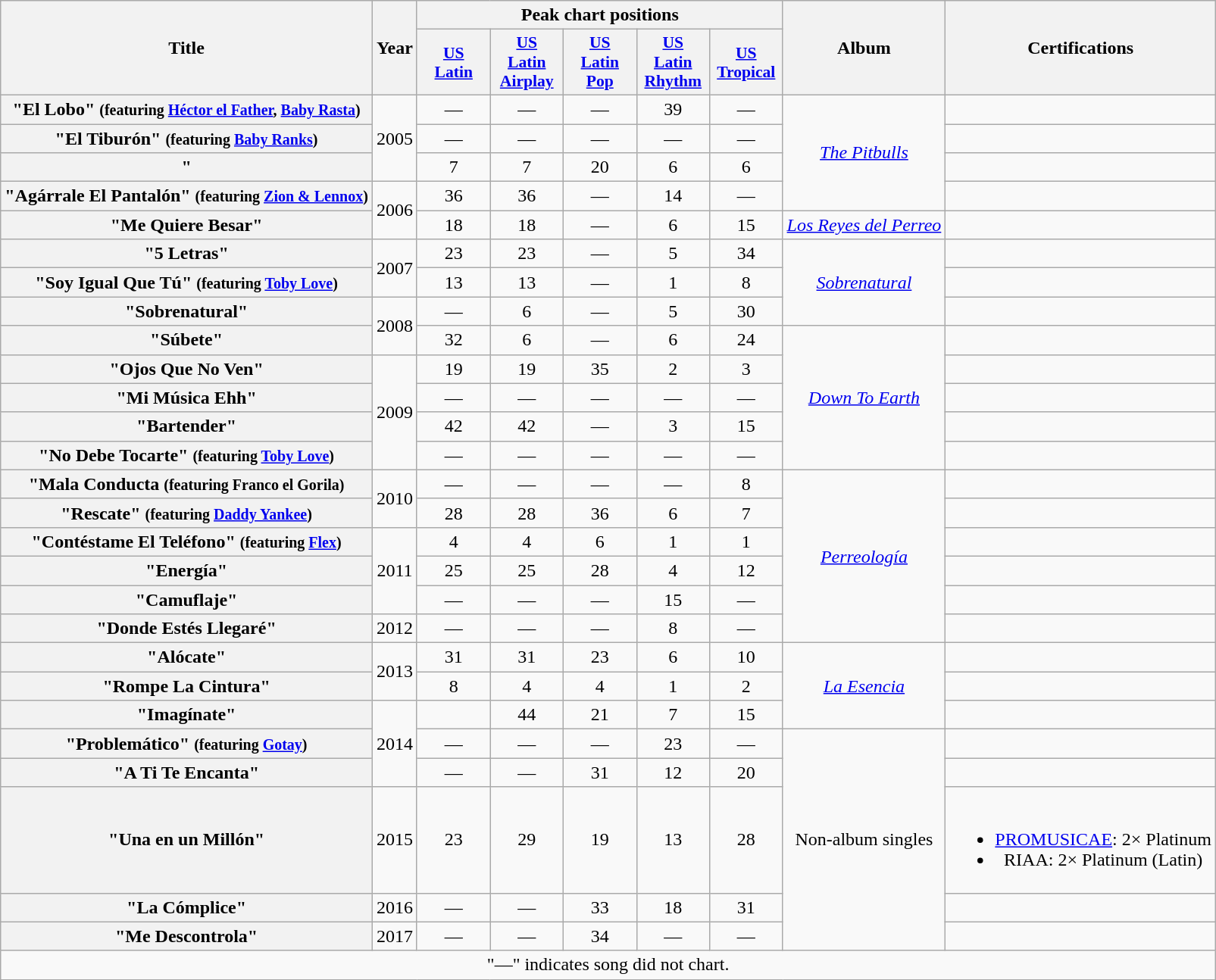<table class="wikitable plainrowheaders" style="text-align:center;">
<tr>
<th rowspan="2">Title</th>
<th rowspan="2">Year</th>
<th colspan="5">Peak chart positions</th>
<th rowspan="2">Album</th>
<th rowspan="2">Certifications</th>
</tr>
<tr>
<th style="width:4em;font-size:90%"><a href='#'>US<br>Latin</a><br></th>
<th style="width:4em;font-size:90%"><a href='#'>US<br>Latin<br>Airplay</a><br></th>
<th style="width:4em;font-size:90%"><a href='#'>US<br>Latin<br>Pop</a><br></th>
<th style="width:4em;font-size:90%"><a href='#'>US<br>Latin<br>Rhythm</a><br></th>
<th style="width:4em;font-size:90%"><a href='#'>US<br>Tropical</a><br></th>
</tr>
<tr>
<th scope="row">"El Lobo" <small>(featuring <a href='#'>Héctor el Father</a>, <a href='#'>Baby Rasta</a>)</small></th>
<td rowspan="3">2005</td>
<td>—</td>
<td>—</td>
<td>—</td>
<td>39</td>
<td>—</td>
<td rowspan="4"><em><a href='#'>The Pitbulls</a></em></td>
<td></td>
</tr>
<tr>
<th scope="row">"El Tiburón" <small>(featuring <a href='#'>Baby Ranks</a>)</small></th>
<td>—</td>
<td>—</td>
<td>—</td>
<td>—</td>
<td>—</td>
<td></td>
</tr>
<tr>
<th scope="row">"</th>
<td>7</td>
<td>7</td>
<td>20</td>
<td>6</td>
<td>6</td>
<td></td>
</tr>
<tr>
<th scope="row">"Agárrale El Pantalón" <small>(featuring <a href='#'>Zion & Lennox</a>)</small></th>
<td rowspan="2">2006</td>
<td>36</td>
<td>36</td>
<td>—</td>
<td>14</td>
<td>—</td>
<td></td>
</tr>
<tr>
<th scope="row">"Me Quiere Besar"</th>
<td>18</td>
<td>18</td>
<td>—</td>
<td>6</td>
<td>15</td>
<td><em><a href='#'>Los Reyes del Perreo</a></em></td>
<td></td>
</tr>
<tr>
<th scope="row">"5 Letras"</th>
<td rowspan="2">2007</td>
<td>23</td>
<td>23</td>
<td>—</td>
<td>5</td>
<td>34</td>
<td rowspan="3"><em><a href='#'>Sobrenatural</a></em></td>
<td></td>
</tr>
<tr>
<th scope="row">"Soy Igual Que Tú" <small>(featuring <a href='#'>Toby Love</a>)</small></th>
<td>13</td>
<td>13</td>
<td>—</td>
<td>1</td>
<td>8</td>
<td></td>
</tr>
<tr>
<th scope="row">"Sobrenatural"</th>
<td rowspan="2">2008</td>
<td>—</td>
<td>6</td>
<td>—</td>
<td>5</td>
<td>30</td>
<td></td>
</tr>
<tr>
<th scope="row">"Súbete"</th>
<td>32</td>
<td>6</td>
<td>—</td>
<td>6</td>
<td>24</td>
<td rowspan="5"><em><a href='#'>Down To Earth</a></em></td>
<td></td>
</tr>
<tr>
<th scope="row">"Ojos Que No Ven"</th>
<td rowspan="4">2009</td>
<td>19</td>
<td>19</td>
<td>35</td>
<td>2</td>
<td>3</td>
<td></td>
</tr>
<tr>
<th scope="row">"Mi Música Ehh"</th>
<td>—</td>
<td>—</td>
<td>—</td>
<td>—</td>
<td>—</td>
<td></td>
</tr>
<tr>
<th scope="row">"Bartender"</th>
<td>42</td>
<td>42</td>
<td>—</td>
<td>3</td>
<td>15</td>
<td></td>
</tr>
<tr>
<th scope="row">"No Debe Tocarte" <small>(featuring <a href='#'>Toby Love</a>)</small></th>
<td>—</td>
<td>—</td>
<td>—</td>
<td>—</td>
<td>—</td>
<td></td>
</tr>
<tr>
<th scope="row">"Mala Conducta <small>(featuring Franco el Gorila)</small></th>
<td rowspan="2">2010</td>
<td>—</td>
<td>—</td>
<td>—</td>
<td>—</td>
<td>8</td>
<td rowspan="6"><em><a href='#'>Perreología</a></em></td>
<td></td>
</tr>
<tr>
<th scope="row">"Rescate" <small>(featuring <a href='#'>Daddy Yankee</a>)</small></th>
<td>28</td>
<td>28</td>
<td>36</td>
<td>6</td>
<td>7</td>
<td></td>
</tr>
<tr>
<th scope="row">"Contéstame El Teléfono" <small>(featuring <a href='#'>Flex</a>)</small></th>
<td rowspan="3">2011</td>
<td>4</td>
<td>4</td>
<td>6</td>
<td>1</td>
<td>1</td>
<td></td>
</tr>
<tr>
<th scope="row">"Energía"</th>
<td>25</td>
<td>25</td>
<td>28</td>
<td>4</td>
<td>12</td>
<td></td>
</tr>
<tr>
<th scope="row">"Camuflaje"</th>
<td>—</td>
<td>—</td>
<td>—</td>
<td>15</td>
<td>—</td>
<td></td>
</tr>
<tr>
<th scope="row">"Donde Estés Llegaré"</th>
<td>2012</td>
<td>—</td>
<td>—</td>
<td>—</td>
<td>8</td>
<td>—</td>
<td></td>
</tr>
<tr>
<th scope="row">"Alócate"</th>
<td rowspan="2">2013</td>
<td>31</td>
<td>31</td>
<td>23</td>
<td>6</td>
<td>10</td>
<td rowspan="3"><em><a href='#'>La Esencia</a></em></td>
<td></td>
</tr>
<tr>
<th scope="row">"Rompe La Cintura"</th>
<td>8</td>
<td>4</td>
<td>4</td>
<td>1</td>
<td>2</td>
<td></td>
</tr>
<tr>
<th scope="row">"Imagínate"</th>
<td rowspan="3">2014</td>
<td></td>
<td>44</td>
<td>21</td>
<td>7</td>
<td>15</td>
<td></td>
</tr>
<tr>
<th scope="row">"Problemático" <small>(featuring <a href='#'>Gotay</a>)</small></th>
<td>—</td>
<td>—</td>
<td>—</td>
<td>23</td>
<td>—</td>
<td rowspan="5">Non-album singles</td>
<td></td>
</tr>
<tr>
<th scope="row">"A Ti Te Encanta"</th>
<td>—</td>
<td>—</td>
<td>31</td>
<td>12</td>
<td>20</td>
<td></td>
</tr>
<tr>
<th scope="row">"Una en un Millón"</th>
<td>2015</td>
<td>23</td>
<td>29</td>
<td>19</td>
<td>13</td>
<td>28</td>
<td><br><ul><li><a href='#'>PROMUSICAE</a>: 2× Platinum</li><li>RIAA: 2× Platinum (Latin)</li></ul></td>
</tr>
<tr>
<th scope="row">"La Cómplice"</th>
<td>2016</td>
<td>—</td>
<td>—</td>
<td>33</td>
<td>18</td>
<td>31</td>
<td></td>
</tr>
<tr>
<th scope="row">"Me Descontrola"</th>
<td>2017</td>
<td>—</td>
<td>—</td>
<td>34</td>
<td>—</td>
<td>—</td>
<td></td>
</tr>
<tr>
<td colspan="10">"—" indicates song did not chart.</td>
</tr>
</table>
